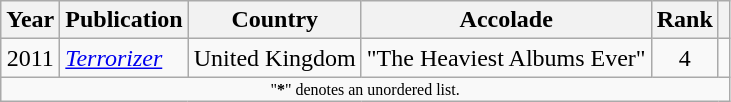<table class="wikitable sortable" style="margin:0em 1em 1em 0pt">
<tr>
<th>Year</th>
<th>Publication</th>
<th>Country</th>
<th>Accolade</th>
<th>Rank</th>
<th class=unsortable></th>
</tr>
<tr>
<td align=center>2011</td>
<td><em><a href='#'>Terrorizer</a></em></td>
<td>United Kingdom</td>
<td>"The Heaviest Albums Ever"</td>
<td align=center>4</td>
<td></td>
</tr>
<tr class="sortbottom">
<td colspan=6 style=font-size:8pt; align=center>"<strong>*</strong>" denotes an unordered list.</td>
</tr>
</table>
